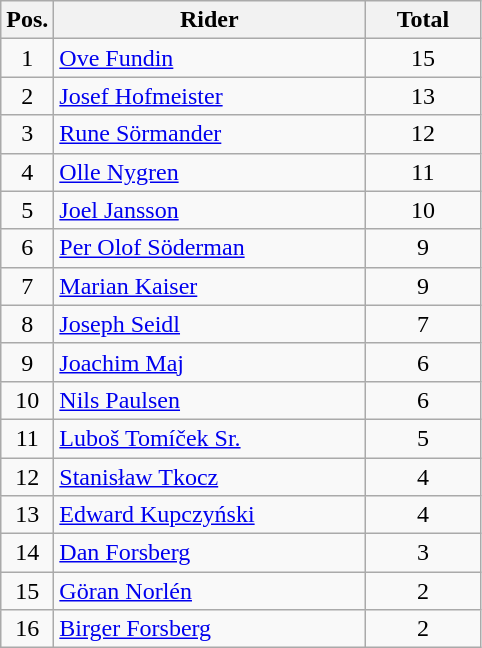<table class="wikitable" style="text-align:center;">
<tr>
<th width=25px>Pos.</th>
<th style="width:200px;">Rider</th>
<th width=70px>Total</th>
</tr>
<tr>
<td>1</td>
<td align=left> <a href='#'>Ove Fundin</a></td>
<td>15</td>
</tr>
<tr>
<td>2</td>
<td align=left> <a href='#'>Josef Hofmeister</a></td>
<td>13</td>
</tr>
<tr>
<td>3</td>
<td align=left> <a href='#'>Rune Sörmander</a></td>
<td>12</td>
</tr>
<tr>
<td>4</td>
<td align=left> <a href='#'>Olle Nygren</a></td>
<td>11</td>
</tr>
<tr>
<td>5</td>
<td align=left> <a href='#'>Joel Jansson</a></td>
<td>10</td>
</tr>
<tr>
<td>6</td>
<td align=left> <a href='#'>Per Olof Söderman</a></td>
<td>9</td>
</tr>
<tr>
<td>7</td>
<td align=left> <a href='#'>Marian Kaiser</a></td>
<td>9</td>
</tr>
<tr>
<td>8</td>
<td align=left> <a href='#'>Joseph Seidl</a></td>
<td>7</td>
</tr>
<tr>
<td>9</td>
<td align=left> <a href='#'>Joachim Maj</a></td>
<td>6</td>
</tr>
<tr>
<td>10</td>
<td align=left> <a href='#'>Nils Paulsen</a></td>
<td>6</td>
</tr>
<tr>
<td>11</td>
<td align=left> <a href='#'>Luboš Tomíček Sr.</a></td>
<td>5</td>
</tr>
<tr>
<td>12</td>
<td align=left> <a href='#'>Stanisław Tkocz</a></td>
<td>4</td>
</tr>
<tr>
<td>13</td>
<td align=left> <a href='#'>Edward Kupczyński</a></td>
<td>4</td>
</tr>
<tr>
<td>14</td>
<td align=left> <a href='#'>Dan Forsberg</a></td>
<td>3</td>
</tr>
<tr>
<td>15</td>
<td align=left> <a href='#'>Göran Norlén</a></td>
<td>2</td>
</tr>
<tr>
<td>16</td>
<td align=left> <a href='#'>Birger Forsberg</a></td>
<td>2</td>
</tr>
</table>
